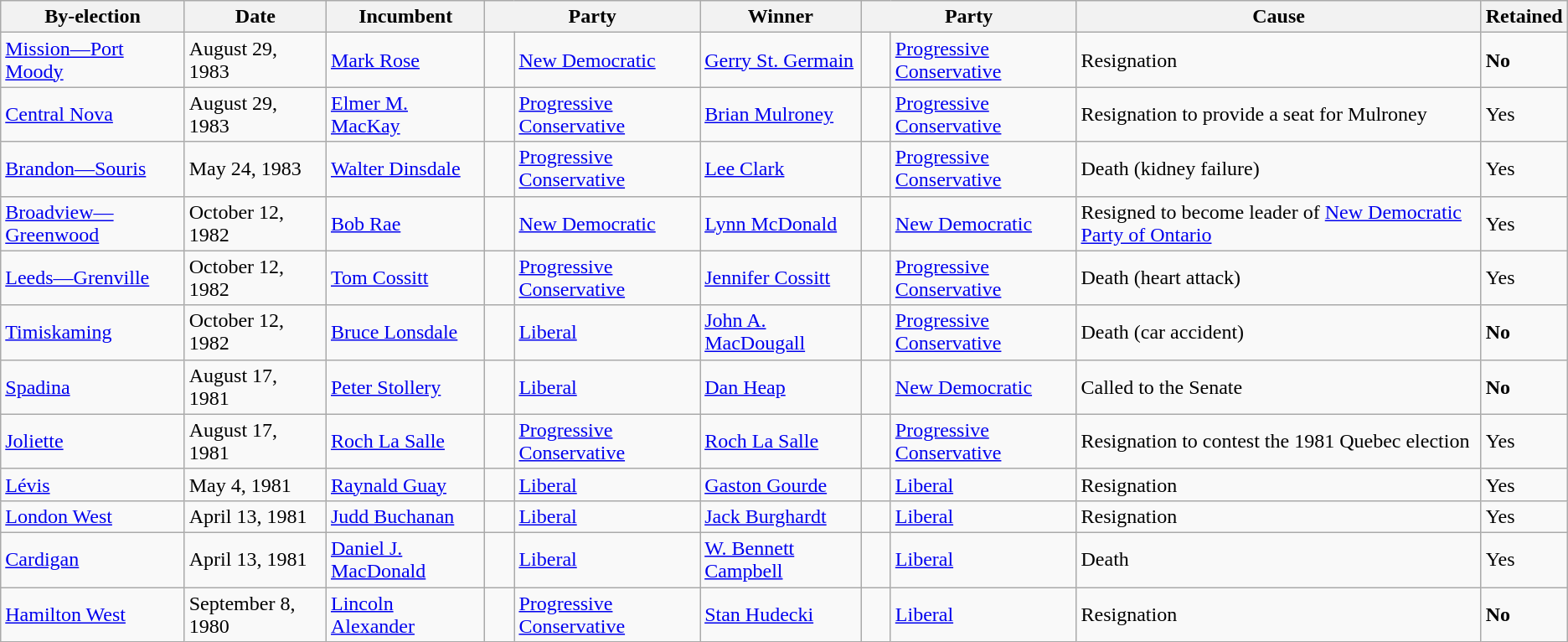<table class="wikitable">
<tr>
<th>By-election</th>
<th>Date</th>
<th>Incumbent</th>
<th colspan=2>Party</th>
<th>Winner</th>
<th colspan=2>Party</th>
<th>Cause</th>
<th>Retained</th>
</tr>
<tr>
<td><a href='#'>Mission—Port Moody</a></td>
<td>August 29, 1983</td>
<td><a href='#'>Mark Rose</a></td>
<td>    </td>
<td><a href='#'>New Democratic</a></td>
<td><a href='#'>Gerry St. Germain</a></td>
<td>    </td>
<td><a href='#'>Progressive Conservative</a></td>
<td>Resignation</td>
<td><strong>No</strong></td>
</tr>
<tr>
<td><a href='#'>Central Nova</a></td>
<td>August 29, 1983</td>
<td><a href='#'>Elmer M. MacKay</a></td>
<td>    </td>
<td><a href='#'>Progressive Conservative</a></td>
<td><a href='#'>Brian Mulroney</a></td>
<td>    </td>
<td><a href='#'>Progressive Conservative</a></td>
<td>Resignation to provide a seat for Mulroney</td>
<td>Yes</td>
</tr>
<tr>
<td><a href='#'>Brandon—Souris</a></td>
<td>May 24, 1983</td>
<td><a href='#'>Walter Dinsdale</a></td>
<td>    </td>
<td><a href='#'>Progressive Conservative</a></td>
<td><a href='#'>Lee Clark</a></td>
<td>    </td>
<td><a href='#'>Progressive Conservative</a></td>
<td>Death (kidney failure)</td>
<td>Yes</td>
</tr>
<tr>
<td><a href='#'>Broadview—Greenwood</a></td>
<td>October 12, 1982</td>
<td><a href='#'>Bob Rae</a></td>
<td>    </td>
<td><a href='#'>New Democratic</a></td>
<td><a href='#'>Lynn McDonald</a></td>
<td>    </td>
<td><a href='#'>New Democratic</a></td>
<td>Resigned to become leader of <a href='#'>New Democratic Party of Ontario</a></td>
<td>Yes</td>
</tr>
<tr>
<td><a href='#'>Leeds—Grenville</a></td>
<td>October 12, 1982</td>
<td><a href='#'>Tom Cossitt</a></td>
<td>    </td>
<td><a href='#'>Progressive Conservative</a></td>
<td><a href='#'>Jennifer Cossitt</a></td>
<td>    </td>
<td><a href='#'>Progressive Conservative</a></td>
<td>Death (heart attack)</td>
<td>Yes</td>
</tr>
<tr>
<td><a href='#'>Timiskaming</a></td>
<td>October 12, 1982</td>
<td><a href='#'>Bruce Lonsdale</a></td>
<td>    </td>
<td><a href='#'>Liberal</a></td>
<td><a href='#'>John A. MacDougall</a></td>
<td>    </td>
<td><a href='#'>Progressive Conservative</a></td>
<td>Death (car accident)</td>
<td><strong>No</strong></td>
</tr>
<tr>
<td><a href='#'>Spadina</a></td>
<td>August 17, 1981</td>
<td><a href='#'>Peter Stollery</a></td>
<td>    </td>
<td><a href='#'>Liberal</a></td>
<td><a href='#'>Dan Heap</a></td>
<td>    </td>
<td><a href='#'>New Democratic</a></td>
<td>Called to the Senate</td>
<td><strong>No</strong></td>
</tr>
<tr>
<td><a href='#'>Joliette</a></td>
<td>August 17, 1981</td>
<td><a href='#'>Roch La Salle</a></td>
<td>    </td>
<td><a href='#'>Progressive Conservative</a></td>
<td><a href='#'>Roch La Salle</a></td>
<td>    </td>
<td><a href='#'>Progressive Conservative</a></td>
<td>Resignation to contest the 1981 Quebec election</td>
<td>Yes</td>
</tr>
<tr>
<td><a href='#'>Lévis</a></td>
<td>May 4, 1981</td>
<td><a href='#'>Raynald Guay</a></td>
<td>    </td>
<td><a href='#'>Liberal</a></td>
<td><a href='#'>Gaston Gourde</a></td>
<td>    </td>
<td><a href='#'>Liberal</a></td>
<td>Resignation</td>
<td>Yes</td>
</tr>
<tr>
<td><a href='#'>London West</a></td>
<td>April 13, 1981</td>
<td><a href='#'>Judd Buchanan</a></td>
<td>    </td>
<td><a href='#'>Liberal</a></td>
<td><a href='#'>Jack Burghardt</a></td>
<td>    </td>
<td><a href='#'>Liberal</a></td>
<td>Resignation</td>
<td>Yes</td>
</tr>
<tr>
<td><a href='#'>Cardigan</a></td>
<td>April 13, 1981</td>
<td><a href='#'>Daniel J. MacDonald</a></td>
<td>    </td>
<td><a href='#'>Liberal</a></td>
<td><a href='#'>W. Bennett Campbell</a></td>
<td>    </td>
<td><a href='#'>Liberal</a></td>
<td>Death</td>
<td>Yes</td>
</tr>
<tr>
<td><a href='#'>Hamilton West</a></td>
<td>September 8, 1980</td>
<td><a href='#'>Lincoln Alexander</a></td>
<td>    </td>
<td><a href='#'>Progressive Conservative</a></td>
<td><a href='#'>Stan Hudecki</a></td>
<td>    </td>
<td><a href='#'>Liberal</a></td>
<td>Resignation</td>
<td><strong>No</strong></td>
</tr>
</table>
